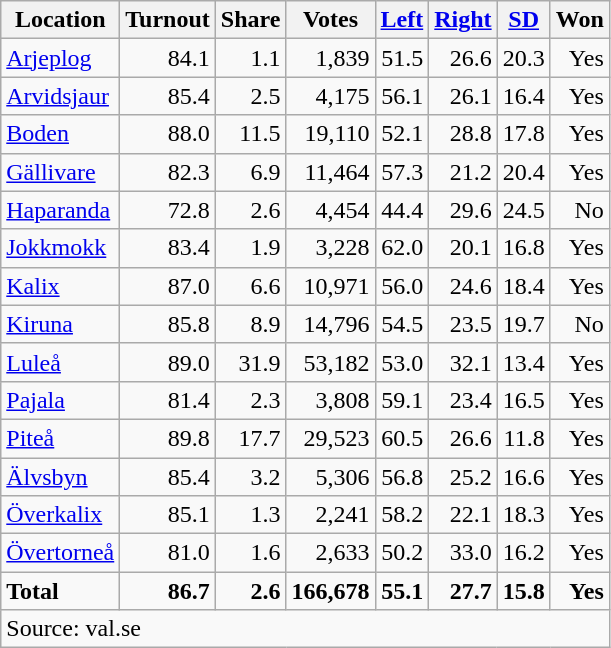<table class="wikitable sortable" style=text-align:right>
<tr>
<th>Location</th>
<th>Turnout</th>
<th>Share</th>
<th>Votes</th>
<th><a href='#'>Left</a></th>
<th><a href='#'>Right</a></th>
<th><a href='#'>SD</a></th>
<th>Won</th>
</tr>
<tr>
<td align=left><a href='#'>Arjeplog</a></td>
<td>84.1</td>
<td>1.1</td>
<td>1,839</td>
<td>51.5</td>
<td>26.6</td>
<td>20.3</td>
<td>Yes</td>
</tr>
<tr>
<td align=left><a href='#'>Arvidsjaur</a></td>
<td>85.4</td>
<td>2.5</td>
<td>4,175</td>
<td>56.1</td>
<td>26.1</td>
<td>16.4</td>
<td>Yes</td>
</tr>
<tr>
<td align=left><a href='#'>Boden</a></td>
<td>88.0</td>
<td>11.5</td>
<td>19,110</td>
<td>52.1</td>
<td>28.8</td>
<td>17.8</td>
<td>Yes</td>
</tr>
<tr>
<td align=left><a href='#'>Gällivare</a></td>
<td>82.3</td>
<td>6.9</td>
<td>11,464</td>
<td>57.3</td>
<td>21.2</td>
<td>20.4</td>
<td>Yes</td>
</tr>
<tr>
<td align=left><a href='#'>Haparanda</a></td>
<td>72.8</td>
<td>2.6</td>
<td>4,454</td>
<td>44.4</td>
<td>29.6</td>
<td>24.5</td>
<td>No</td>
</tr>
<tr>
<td align=left><a href='#'>Jokkmokk</a></td>
<td>83.4</td>
<td>1.9</td>
<td>3,228</td>
<td>62.0</td>
<td>20.1</td>
<td>16.8</td>
<td>Yes</td>
</tr>
<tr>
<td align=left><a href='#'>Kalix</a></td>
<td>87.0</td>
<td>6.6</td>
<td>10,971</td>
<td>56.0</td>
<td>24.6</td>
<td>18.4</td>
<td>Yes</td>
</tr>
<tr>
<td align=left><a href='#'>Kiruna</a></td>
<td>85.8</td>
<td>8.9</td>
<td>14,796</td>
<td>54.5</td>
<td>23.5</td>
<td>19.7</td>
<td>No</td>
</tr>
<tr>
<td align=left><a href='#'>Luleå</a></td>
<td>89.0</td>
<td>31.9</td>
<td>53,182</td>
<td>53.0</td>
<td>32.1</td>
<td>13.4</td>
<td>Yes</td>
</tr>
<tr>
<td align=left><a href='#'>Pajala</a></td>
<td>81.4</td>
<td>2.3</td>
<td>3,808</td>
<td>59.1</td>
<td>23.4</td>
<td>16.5</td>
<td>Yes</td>
</tr>
<tr>
<td align=left><a href='#'>Piteå</a></td>
<td>89.8</td>
<td>17.7</td>
<td>29,523</td>
<td>60.5</td>
<td>26.6</td>
<td>11.8</td>
<td>Yes</td>
</tr>
<tr>
<td align=left><a href='#'>Älvsbyn</a></td>
<td>85.4</td>
<td>3.2</td>
<td>5,306</td>
<td>56.8</td>
<td>25.2</td>
<td>16.6</td>
<td>Yes</td>
</tr>
<tr>
<td align=left><a href='#'>Överkalix</a></td>
<td>85.1</td>
<td>1.3</td>
<td>2,241</td>
<td>58.2</td>
<td>22.1</td>
<td>18.3</td>
<td>Yes</td>
</tr>
<tr>
<td align=left><a href='#'>Övertorneå</a></td>
<td>81.0</td>
<td>1.6</td>
<td>2,633</td>
<td>50.2</td>
<td>33.0</td>
<td>16.2</td>
<td>Yes</td>
</tr>
<tr>
<td align=left><strong>Total</strong></td>
<td><strong>86.7</strong></td>
<td><strong>2.6</strong></td>
<td><strong>166,678</strong></td>
<td><strong>55.1</strong></td>
<td><strong>27.7</strong></td>
<td><strong>15.8</strong></td>
<td><strong>Yes</strong></td>
</tr>
<tr>
<td align=left colspan=8>Source: val.se</td>
</tr>
</table>
